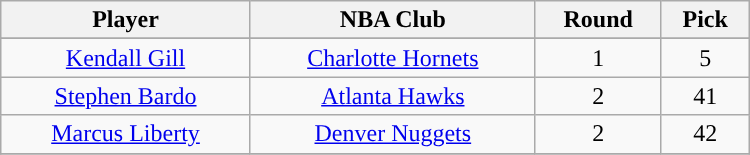<table class="wikitable" width="500">
<tr>
<th>Player</th>
<th>NBA Club</th>
<th>Round</th>
<th>Pick</th>
</tr>
<tr>
</tr>
<tr align="center" bgcolor="">
<td><a href='#'>Kendall Gill</a></td>
<td><a href='#'>Charlotte Hornets</a></td>
<td>1</td>
<td>5</td>
</tr>
<tr align="center" bgcolor="">
<td><a href='#'>Stephen Bardo</a></td>
<td><a href='#'>Atlanta Hawks</a></td>
<td>2</td>
<td>41</td>
</tr>
<tr align="center" bgcolor="">
<td><a href='#'>Marcus Liberty</a></td>
<td><a href='#'>Denver Nuggets</a></td>
<td>2</td>
<td>42</td>
</tr>
<tr align="center" bgcolor="">
</tr>
</table>
